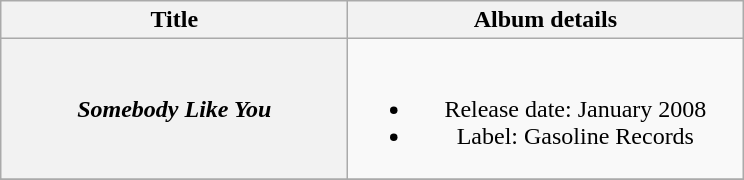<table class="wikitable plainrowheaders" style="text-align:center;">
<tr>
<th style="width:14em;">Title</th>
<th style="width:16em;">Album details</th>
</tr>
<tr>
<th scope="row"><em>Somebody Like You</em></th>
<td><br><ul><li>Release date: January 2008</li><li>Label: Gasoline Records</li></ul></td>
</tr>
<tr>
</tr>
</table>
